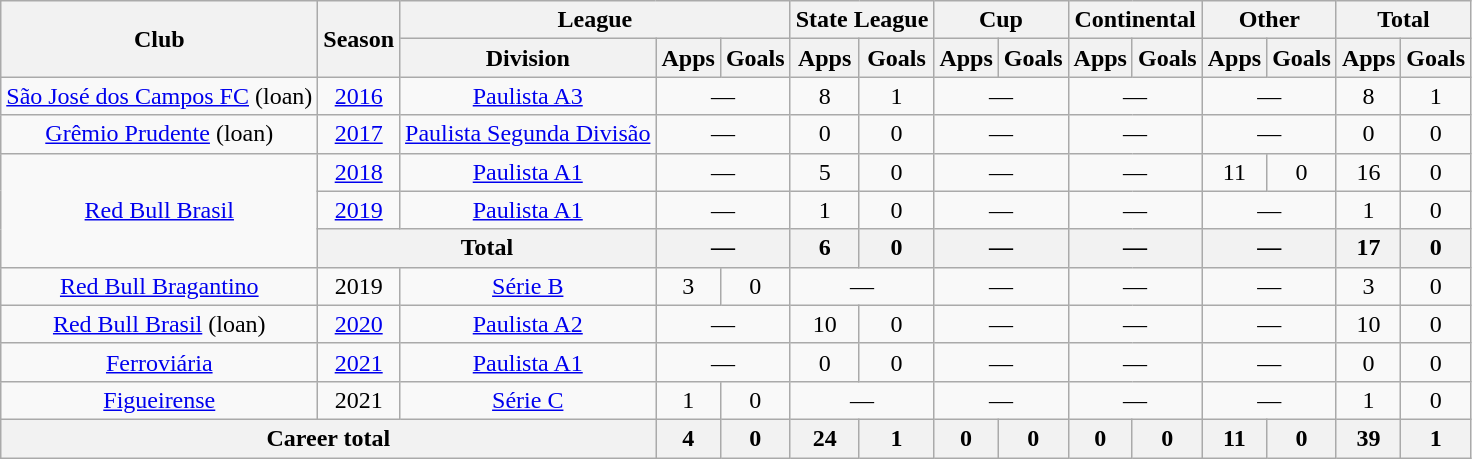<table class="wikitable" style="text-align: center;">
<tr>
<th rowspan="2">Club</th>
<th rowspan="2">Season</th>
<th colspan="3">League</th>
<th colspan="2">State League</th>
<th colspan="2">Cup</th>
<th colspan="2">Continental</th>
<th colspan="2">Other</th>
<th colspan="2">Total</th>
</tr>
<tr>
<th>Division</th>
<th>Apps</th>
<th>Goals</th>
<th>Apps</th>
<th>Goals</th>
<th>Apps</th>
<th>Goals</th>
<th>Apps</th>
<th>Goals</th>
<th>Apps</th>
<th>Goals</th>
<th>Apps</th>
<th>Goals</th>
</tr>
<tr>
<td align="center"><a href='#'>São José dos Campos FC</a> (loan)</td>
<td><a href='#'>2016</a></td>
<td><a href='#'>Paulista A3</a></td>
<td colspan="2">—</td>
<td>8</td>
<td>1</td>
<td colspan="2">—</td>
<td colspan="2">—</td>
<td colspan="2">—</td>
<td>8</td>
<td>1</td>
</tr>
<tr>
<td align="center"><a href='#'>Grêmio Prudente</a> (loan)</td>
<td><a href='#'>2017</a></td>
<td><a href='#'>Paulista Segunda Divisão</a></td>
<td colspan="2">—</td>
<td>0</td>
<td>0</td>
<td colspan="2">—</td>
<td colspan="2">—</td>
<td colspan="2">—</td>
<td>0</td>
<td>0</td>
</tr>
<tr>
<td rowspan="3" valign="center"><a href='#'>Red Bull Brasil</a></td>
<td><a href='#'>2018</a></td>
<td><a href='#'>Paulista A1</a></td>
<td colspan="2">—</td>
<td>5</td>
<td>0</td>
<td colspan="2">—</td>
<td colspan="2">—</td>
<td>11</td>
<td>0</td>
<td>16</td>
<td>0</td>
</tr>
<tr>
<td><a href='#'>2019</a></td>
<td><a href='#'>Paulista A1</a></td>
<td colspan="2">—</td>
<td>1</td>
<td>0</td>
<td colspan="2">—</td>
<td colspan="2">—</td>
<td colspan="2">—</td>
<td>1</td>
<td>0</td>
</tr>
<tr>
<th colspan="2">Total</th>
<th colspan="2">—</th>
<th>6</th>
<th>0</th>
<th colspan="2">—</th>
<th colspan="2">—</th>
<th colspan="2">—</th>
<th>17</th>
<th>0</th>
</tr>
<tr>
<td align="center"><a href='#'>Red Bull Bragantino</a></td>
<td>2019</td>
<td><a href='#'>Série B</a></td>
<td>3</td>
<td>0</td>
<td colspan="2">—</td>
<td colspan="2">—</td>
<td colspan="2">—</td>
<td colspan="2">—</td>
<td>3</td>
<td>0</td>
</tr>
<tr>
<td align="center"><a href='#'>Red Bull Brasil</a> (loan)</td>
<td><a href='#'>2020</a></td>
<td><a href='#'>Paulista A2</a></td>
<td colspan="2">—</td>
<td>10</td>
<td>0</td>
<td colspan="2">—</td>
<td colspan="2">—</td>
<td colspan="2">—</td>
<td>10</td>
<td>0</td>
</tr>
<tr>
<td align="center"><a href='#'>Ferroviária</a></td>
<td><a href='#'>2021</a></td>
<td><a href='#'>Paulista A1</a></td>
<td colspan="2">—</td>
<td>0</td>
<td>0</td>
<td colspan="2">—</td>
<td colspan="2">—</td>
<td colspan="2">—</td>
<td>0</td>
<td>0</td>
</tr>
<tr>
<td align="center"><a href='#'>Figueirense</a></td>
<td>2021</td>
<td><a href='#'>Série C</a></td>
<td>1</td>
<td>0</td>
<td colspan="2">—</td>
<td colspan="2">—</td>
<td colspan="2">—</td>
<td colspan="2">—</td>
<td>1</td>
<td>0</td>
</tr>
<tr>
<th colspan="3"><strong>Career total</strong></th>
<th>4</th>
<th>0</th>
<th>24</th>
<th>1</th>
<th>0</th>
<th>0</th>
<th>0</th>
<th>0</th>
<th>11</th>
<th>0</th>
<th>39</th>
<th>1</th>
</tr>
</table>
